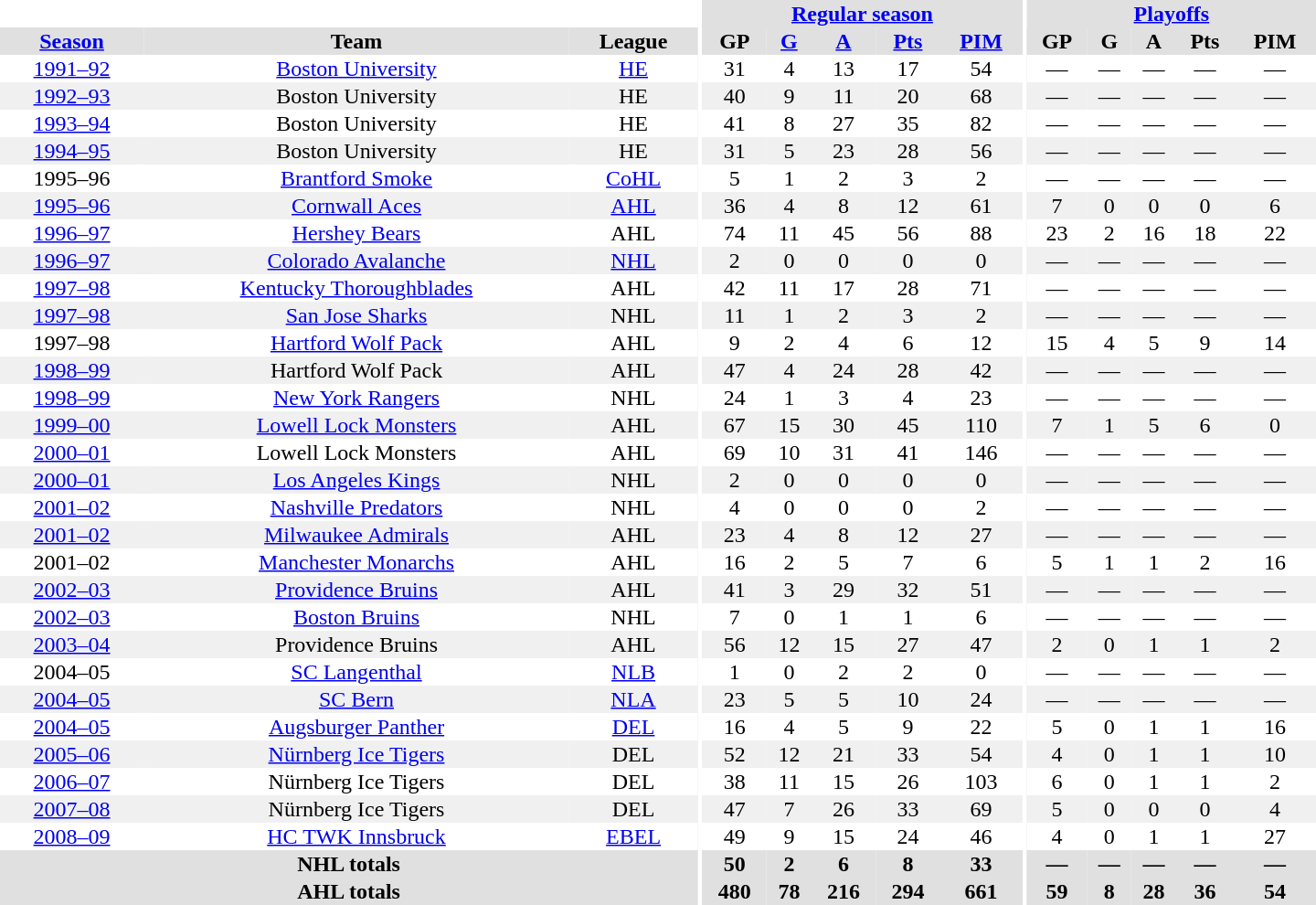<table border="0" cellpadding="1" cellspacing="0" style="text-align:center; width:60em">
<tr bgcolor="#e0e0e0">
<th colspan="3"  bgcolor="#ffffff"></th>
<th rowspan="99" bgcolor="#ffffff"></th>
<th colspan="5"><a href='#'>Regular season</a></th>
<th rowspan="99" bgcolor="#ffffff"></th>
<th colspan="5"><a href='#'>Playoffs</a></th>
</tr>
<tr bgcolor="#e0e0e0">
<th><a href='#'>Season</a></th>
<th>Team</th>
<th>League</th>
<th>GP</th>
<th><a href='#'>G</a></th>
<th><a href='#'>A</a></th>
<th><a href='#'>Pts</a></th>
<th><a href='#'>PIM</a></th>
<th>GP</th>
<th>G</th>
<th>A</th>
<th>Pts</th>
<th>PIM</th>
</tr>
<tr ALIGN="center">
<td><a href='#'>1991–92</a></td>
<td><a href='#'>Boston University</a></td>
<td><a href='#'>HE</a></td>
<td>31</td>
<td>4</td>
<td>13</td>
<td>17</td>
<td>54</td>
<td>—</td>
<td>—</td>
<td>—</td>
<td>—</td>
<td>—</td>
</tr>
<tr ALIGN="center" bgcolor="#f0f0f0">
<td><a href='#'>1992–93</a></td>
<td>Boston University</td>
<td>HE</td>
<td>40</td>
<td>9</td>
<td>11</td>
<td>20</td>
<td>68</td>
<td>—</td>
<td>—</td>
<td>—</td>
<td>—</td>
<td>—</td>
</tr>
<tr ALIGN="center">
<td><a href='#'>1993–94</a></td>
<td>Boston University</td>
<td>HE</td>
<td>41</td>
<td>8</td>
<td>27</td>
<td>35</td>
<td>82</td>
<td>—</td>
<td>—</td>
<td>—</td>
<td>—</td>
<td>—</td>
</tr>
<tr ALIGN="center" bgcolor="#f0f0f0">
<td><a href='#'>1994–95</a></td>
<td>Boston University</td>
<td>HE</td>
<td>31</td>
<td>5</td>
<td>23</td>
<td>28</td>
<td>56</td>
<td>—</td>
<td>—</td>
<td>—</td>
<td>—</td>
<td>—</td>
</tr>
<tr ALIGN="center">
<td>1995–96</td>
<td><a href='#'>Brantford Smoke</a></td>
<td><a href='#'>CoHL</a></td>
<td>5</td>
<td>1</td>
<td>2</td>
<td>3</td>
<td>2</td>
<td>—</td>
<td>—</td>
<td>—</td>
<td>—</td>
<td>—</td>
</tr>
<tr ALIGN="center" bgcolor="#f0f0f0">
<td><a href='#'>1995–96</a></td>
<td><a href='#'>Cornwall Aces</a></td>
<td><a href='#'>AHL</a></td>
<td>36</td>
<td>4</td>
<td>8</td>
<td>12</td>
<td>61</td>
<td>7</td>
<td>0</td>
<td>0</td>
<td>0</td>
<td>6</td>
</tr>
<tr ALIGN="center">
<td><a href='#'>1996–97</a></td>
<td><a href='#'>Hershey Bears</a></td>
<td>AHL</td>
<td>74</td>
<td>11</td>
<td>45</td>
<td>56</td>
<td>88</td>
<td>23</td>
<td>2</td>
<td>16</td>
<td>18</td>
<td>22</td>
</tr>
<tr ALIGN="center" bgcolor="#f0f0f0">
<td><a href='#'>1996–97</a></td>
<td><a href='#'>Colorado Avalanche</a></td>
<td><a href='#'>NHL</a></td>
<td>2</td>
<td>0</td>
<td>0</td>
<td>0</td>
<td>0</td>
<td>—</td>
<td>—</td>
<td>—</td>
<td>—</td>
<td>—</td>
</tr>
<tr ALIGN="center">
<td><a href='#'>1997–98</a></td>
<td><a href='#'>Kentucky Thoroughblades</a></td>
<td>AHL</td>
<td>42</td>
<td>11</td>
<td>17</td>
<td>28</td>
<td>71</td>
<td>—</td>
<td>—</td>
<td>—</td>
<td>—</td>
<td>—</td>
</tr>
<tr ALIGN="center" bgcolor="#f0f0f0">
<td><a href='#'>1997–98</a></td>
<td><a href='#'>San Jose Sharks</a></td>
<td>NHL</td>
<td>11</td>
<td>1</td>
<td>2</td>
<td>3</td>
<td>2</td>
<td>—</td>
<td>—</td>
<td>—</td>
<td>—</td>
<td>—</td>
</tr>
<tr ALIGN="center">
<td>1997–98</td>
<td><a href='#'>Hartford Wolf Pack</a></td>
<td>AHL</td>
<td>9</td>
<td>2</td>
<td>4</td>
<td>6</td>
<td>12</td>
<td>15</td>
<td>4</td>
<td>5</td>
<td>9</td>
<td>14</td>
</tr>
<tr ALIGN="center" bgcolor="#f0f0f0">
<td><a href='#'>1998–99</a></td>
<td>Hartford Wolf Pack</td>
<td>AHL</td>
<td>47</td>
<td>4</td>
<td>24</td>
<td>28</td>
<td>42</td>
<td>—</td>
<td>—</td>
<td>—</td>
<td>—</td>
<td>—</td>
</tr>
<tr ALIGN="center">
<td><a href='#'>1998–99</a></td>
<td><a href='#'>New York Rangers</a></td>
<td>NHL</td>
<td>24</td>
<td>1</td>
<td>3</td>
<td>4</td>
<td>23</td>
<td>—</td>
<td>—</td>
<td>—</td>
<td>—</td>
<td>—</td>
</tr>
<tr ALIGN="center" bgcolor="#f0f0f0">
<td><a href='#'>1999–00</a></td>
<td><a href='#'>Lowell Lock Monsters</a></td>
<td>AHL</td>
<td>67</td>
<td>15</td>
<td>30</td>
<td>45</td>
<td>110</td>
<td>7</td>
<td>1</td>
<td>5</td>
<td>6</td>
<td>0</td>
</tr>
<tr ALIGN="center">
<td><a href='#'>2000–01</a></td>
<td>Lowell Lock Monsters</td>
<td>AHL</td>
<td>69</td>
<td>10</td>
<td>31</td>
<td>41</td>
<td>146</td>
<td>—</td>
<td>—</td>
<td>—</td>
<td>—</td>
<td>—</td>
</tr>
<tr ALIGN="center" bgcolor="#f0f0f0">
<td><a href='#'>2000–01</a></td>
<td><a href='#'>Los Angeles Kings</a></td>
<td>NHL</td>
<td>2</td>
<td>0</td>
<td>0</td>
<td>0</td>
<td>0</td>
<td>—</td>
<td>—</td>
<td>—</td>
<td>—</td>
<td>—</td>
</tr>
<tr ALIGN="center">
<td><a href='#'>2001–02</a></td>
<td><a href='#'>Nashville Predators</a></td>
<td>NHL</td>
<td>4</td>
<td>0</td>
<td>0</td>
<td>0</td>
<td>2</td>
<td>—</td>
<td>—</td>
<td>—</td>
<td>—</td>
<td>—</td>
</tr>
<tr ALIGN="center" bgcolor="#f0f0f0">
<td><a href='#'>2001–02</a></td>
<td><a href='#'>Milwaukee Admirals</a></td>
<td>AHL</td>
<td>23</td>
<td>4</td>
<td>8</td>
<td>12</td>
<td>27</td>
<td>—</td>
<td>—</td>
<td>—</td>
<td>—</td>
<td>—</td>
</tr>
<tr ALIGN="center">
<td>2001–02</td>
<td><a href='#'>Manchester Monarchs</a></td>
<td>AHL</td>
<td>16</td>
<td>2</td>
<td>5</td>
<td>7</td>
<td>6</td>
<td>5</td>
<td>1</td>
<td>1</td>
<td>2</td>
<td>16</td>
</tr>
<tr ALIGN="center" bgcolor="#f0f0f0">
<td><a href='#'>2002–03</a></td>
<td><a href='#'>Providence Bruins</a></td>
<td>AHL</td>
<td>41</td>
<td>3</td>
<td>29</td>
<td>32</td>
<td>51</td>
<td>—</td>
<td>—</td>
<td>—</td>
<td>—</td>
<td>—</td>
</tr>
<tr ALIGN="center">
<td><a href='#'>2002–03</a></td>
<td><a href='#'>Boston Bruins</a></td>
<td>NHL</td>
<td>7</td>
<td>0</td>
<td>1</td>
<td>1</td>
<td>6</td>
<td>—</td>
<td>—</td>
<td>—</td>
<td>—</td>
<td>—</td>
</tr>
<tr ALIGN="center" bgcolor="#f0f0f0">
<td><a href='#'>2003–04</a></td>
<td>Providence Bruins</td>
<td>AHL</td>
<td>56</td>
<td>12</td>
<td>15</td>
<td>27</td>
<td>47</td>
<td>2</td>
<td>0</td>
<td>1</td>
<td>1</td>
<td>2</td>
</tr>
<tr ALIGN="center">
<td>2004–05</td>
<td><a href='#'>SC Langenthal</a></td>
<td><a href='#'>NLB</a></td>
<td>1</td>
<td>0</td>
<td>2</td>
<td>2</td>
<td>0</td>
<td>—</td>
<td>—</td>
<td>—</td>
<td>—</td>
<td>—</td>
</tr>
<tr ALIGN="center" bgcolor="#f0f0f0">
<td><a href='#'>2004–05</a></td>
<td><a href='#'>SC Bern</a></td>
<td><a href='#'>NLA</a></td>
<td>23</td>
<td>5</td>
<td>5</td>
<td>10</td>
<td>24</td>
<td>—</td>
<td>—</td>
<td>—</td>
<td>—</td>
<td>—</td>
</tr>
<tr ALIGN="center">
<td><a href='#'>2004–05</a></td>
<td><a href='#'>Augsburger Panther</a></td>
<td><a href='#'>DEL</a></td>
<td>16</td>
<td>4</td>
<td>5</td>
<td>9</td>
<td>22</td>
<td>5</td>
<td>0</td>
<td>1</td>
<td>1</td>
<td>16</td>
</tr>
<tr ALIGN="center" bgcolor="#f0f0f0">
<td><a href='#'>2005–06</a></td>
<td><a href='#'>Nürnberg Ice Tigers</a></td>
<td>DEL</td>
<td>52</td>
<td>12</td>
<td>21</td>
<td>33</td>
<td>54</td>
<td>4</td>
<td>0</td>
<td>1</td>
<td>1</td>
<td>10</td>
</tr>
<tr ALIGN="center">
<td><a href='#'>2006–07</a></td>
<td>Nürnberg Ice Tigers</td>
<td>DEL</td>
<td>38</td>
<td>11</td>
<td>15</td>
<td>26</td>
<td>103</td>
<td>6</td>
<td>0</td>
<td>1</td>
<td>1</td>
<td>2</td>
</tr>
<tr ALIGN="center" bgcolor="#f0f0f0">
<td><a href='#'>2007–08</a></td>
<td>Nürnberg Ice Tigers</td>
<td>DEL</td>
<td>47</td>
<td>7</td>
<td>26</td>
<td>33</td>
<td>69</td>
<td>5</td>
<td>0</td>
<td>0</td>
<td>0</td>
<td>4</td>
</tr>
<tr ALIGN="center">
<td><a href='#'>2008–09</a></td>
<td><a href='#'>HC TWK Innsbruck</a></td>
<td><a href='#'>EBEL</a></td>
<td>49</td>
<td>9</td>
<td>15</td>
<td>24</td>
<td>46</td>
<td>4</td>
<td>0</td>
<td>1</td>
<td>1</td>
<td>27</td>
</tr>
<tr bgcolor="#e0e0e0">
<th colspan="3">NHL totals</th>
<th>50</th>
<th>2</th>
<th>6</th>
<th>8</th>
<th>33</th>
<th>—</th>
<th>—</th>
<th>—</th>
<th>—</th>
<th>—</th>
</tr>
<tr bgcolor="#e0e0e0">
<th colspan="3">AHL totals</th>
<th>480</th>
<th>78</th>
<th>216</th>
<th>294</th>
<th>661</th>
<th>59</th>
<th>8</th>
<th>28</th>
<th>36</th>
<th>54</th>
</tr>
</table>
